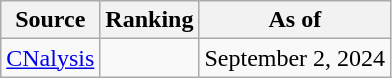<table class="wikitable" style="text-align:center">
<tr>
<th>Source</th>
<th>Ranking</th>
<th>As of</th>
</tr>
<tr>
<td align=left><a href='#'>CNalysis</a></td>
<td></td>
<td>September 2, 2024</td>
</tr>
</table>
